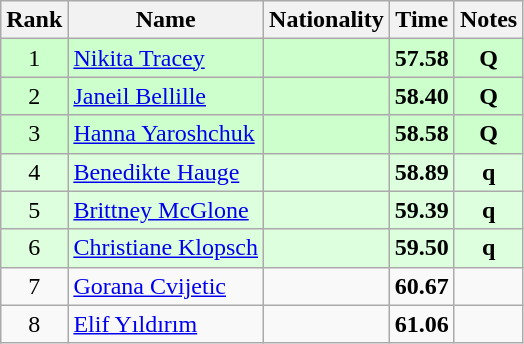<table class="wikitable sortable" style="text-align:center">
<tr>
<th>Rank</th>
<th>Name</th>
<th>Nationality</th>
<th>Time</th>
<th>Notes</th>
</tr>
<tr bgcolor=ccffcc>
<td>1</td>
<td align=left><a href='#'>Nikita Tracey</a></td>
<td align=left></td>
<td><strong>57.58</strong></td>
<td><strong>Q</strong></td>
</tr>
<tr bgcolor=ccffcc>
<td>2</td>
<td align=left><a href='#'>Janeil Bellille</a></td>
<td align=left></td>
<td><strong>58.40</strong></td>
<td><strong>Q</strong></td>
</tr>
<tr bgcolor=ccffcc>
<td>3</td>
<td align=left><a href='#'>Hanna Yaroshchuk</a></td>
<td align=left></td>
<td><strong>58.58</strong></td>
<td><strong>Q</strong></td>
</tr>
<tr bgcolor=ddffdd>
<td>4</td>
<td align=left><a href='#'>Benedikte Hauge</a></td>
<td align=left></td>
<td><strong>58.89</strong></td>
<td><strong>q</strong></td>
</tr>
<tr bgcolor=ddffdd>
<td>5</td>
<td align=left><a href='#'>Brittney McGlone</a></td>
<td align=left></td>
<td><strong>59.39</strong></td>
<td><strong>q</strong></td>
</tr>
<tr bgcolor=ddffdd>
<td>6</td>
<td align=left><a href='#'>Christiane Klopsch</a></td>
<td align=left></td>
<td><strong>59.50</strong></td>
<td><strong>q</strong></td>
</tr>
<tr>
<td>7</td>
<td align=left><a href='#'>Gorana Cvijetic</a></td>
<td align=left></td>
<td><strong>60.67</strong></td>
<td></td>
</tr>
<tr>
<td>8</td>
<td align=left><a href='#'>Elif Yıldırım</a></td>
<td align=left></td>
<td><strong>61.06</strong></td>
<td></td>
</tr>
</table>
